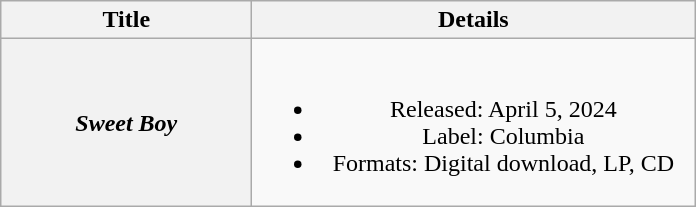<table class="wikitable plainrowheaders" style="text-align:center;">
<tr>
<th scope="col" style="width:10em;">Title</th>
<th scope="col" style="width:18em;">Details</th>
</tr>
<tr>
<th scope="row"><em>Sweet Boy</em></th>
<td><br><ul><li>Released: April 5, 2024</li><li>Label: Columbia</li><li>Formats: Digital download, LP, CD</li></ul></td>
</tr>
</table>
